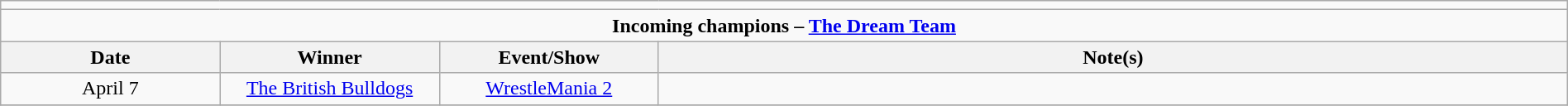<table class="wikitable" style="text-align:center; width:100%;">
<tr>
<td colspan="5"></td>
</tr>
<tr>
<td colspan="5"><strong>Incoming champions – <a href='#'>The Dream Team</a> </strong></td>
</tr>
<tr>
<th width=14%>Date</th>
<th width=14%>Winner</th>
<th width=14%>Event/Show</th>
<th width=58%>Note(s)</th>
</tr>
<tr>
<td>April 7</td>
<td><a href='#'>The British Bulldogs</a><br></td>
<td><a href='#'>WrestleMania 2</a></td>
<td align=left></td>
</tr>
<tr>
</tr>
</table>
